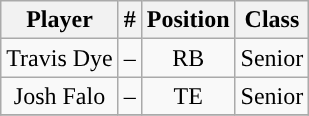<table class="wikitable sortable" style="text-align:center">
<tr>
<th>Player</th>
<th>#</th>
<th>Position</th>
<th>Class</th>
</tr>
<tr>
<td>Travis Dye</td>
<td>–</td>
<td>RB</td>
<td> Senior</td>
</tr>
<tr>
<td>Josh Falo</td>
<td>–</td>
<td>TE</td>
<td> Senior</td>
</tr>
<tr>
</tr>
</table>
